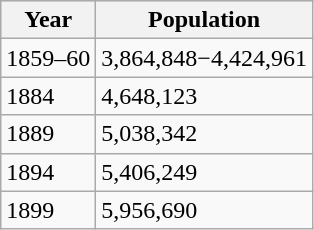<table class="wikitable">
<tr style="background:#e0e0e0;">
<th>Year</th>
<th>Population</th>
</tr>
<tr>
<td>1859–60</td>
<td>3,864,848−4,424,961</td>
</tr>
<tr>
<td>1884</td>
<td>4,648,123</td>
</tr>
<tr>
<td>1889</td>
<td>5,038,342</td>
</tr>
<tr>
<td>1894</td>
<td>5,406,249</td>
</tr>
<tr>
<td>1899</td>
<td>5,956,690</td>
</tr>
</table>
